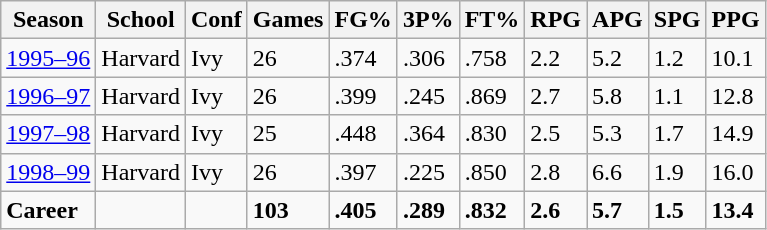<table class="wikitable">
<tr>
<th>Season</th>
<th>School</th>
<th>Conf</th>
<th>Games</th>
<th>FG%</th>
<th>3P%</th>
<th>FT%</th>
<th>RPG</th>
<th>APG</th>
<th>SPG</th>
<th>PPG</th>
</tr>
<tr>
<td><a href='#'>1995–96</a></td>
<td>Harvard</td>
<td>Ivy</td>
<td>26</td>
<td>.374</td>
<td>.306</td>
<td>.758</td>
<td>2.2</td>
<td>5.2</td>
<td>1.2</td>
<td>10.1</td>
</tr>
<tr>
<td><a href='#'>1996–97</a></td>
<td>Harvard</td>
<td>Ivy</td>
<td>26</td>
<td>.399</td>
<td>.245</td>
<td>.869</td>
<td>2.7</td>
<td>5.8</td>
<td>1.1</td>
<td>12.8</td>
</tr>
<tr>
<td><a href='#'>1997–98</a></td>
<td>Harvard</td>
<td>Ivy</td>
<td>25</td>
<td>.448</td>
<td>.364</td>
<td>.830</td>
<td>2.5</td>
<td>5.3</td>
<td>1.7</td>
<td>14.9</td>
</tr>
<tr>
<td><a href='#'>1998–99</a></td>
<td>Harvard</td>
<td>Ivy</td>
<td>26</td>
<td>.397</td>
<td>.225</td>
<td>.850</td>
<td>2.8</td>
<td>6.6</td>
<td>1.9</td>
<td>16.0</td>
</tr>
<tr>
<td><strong>Career</strong></td>
<td></td>
<td></td>
<td><strong>103</strong></td>
<td><strong>.405</strong></td>
<td><strong>.289</strong></td>
<td><strong>.832</strong></td>
<td><strong>2.6</strong></td>
<td><strong>5.7</strong></td>
<td><strong>1.5</strong></td>
<td><strong>13.4</strong></td>
</tr>
</table>
